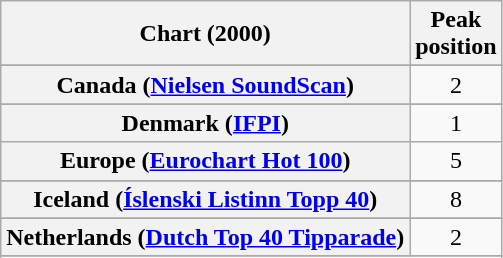<table class="wikitable sortable plainrowheaders" style="text-align:center">
<tr>
<th>Chart (2000)</th>
<th>Peak<br>position</th>
</tr>
<tr>
</tr>
<tr>
</tr>
<tr>
</tr>
<tr>
</tr>
<tr>
<th scope="row">Canada (<a href='#'>Nielsen SoundScan</a>)</th>
<td>2</td>
</tr>
<tr>
</tr>
<tr>
<th scope="row">Denmark (<a href='#'>IFPI</a>)</th>
<td>1</td>
</tr>
<tr>
<th scope="row">Europe (<a href='#'>Eurochart Hot 100</a>)</th>
<td>5</td>
</tr>
<tr>
</tr>
<tr>
</tr>
<tr>
</tr>
<tr>
<th scope="row">Iceland (<a href='#'>Íslenski Listinn Topp 40</a>)</th>
<td>8</td>
</tr>
<tr>
</tr>
<tr>
</tr>
<tr>
<th scope="row">Netherlands (<a href='#'>Dutch Top 40 Tipparade</a>)</th>
<td>2</td>
</tr>
<tr>
</tr>
<tr>
</tr>
<tr>
</tr>
<tr>
</tr>
<tr>
</tr>
<tr>
</tr>
<tr>
</tr>
<tr>
</tr>
</table>
